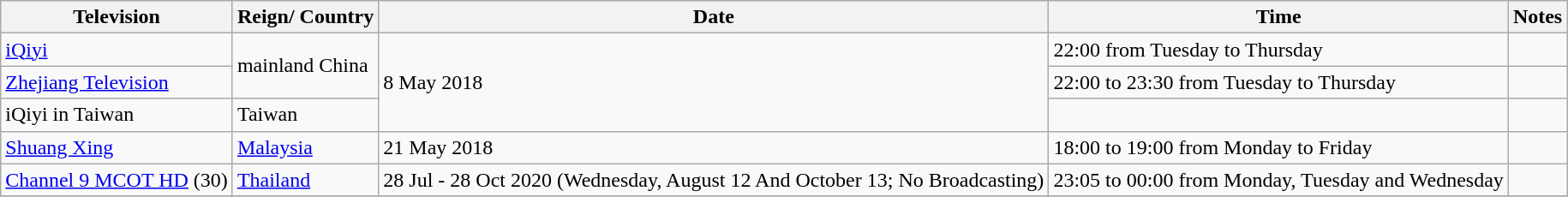<table class="wikitable">
<tr>
<th>Television</th>
<th>Reign/ Country</th>
<th>Date</th>
<th>Time</th>
<th>Notes</th>
</tr>
<tr>
<td><a href='#'>iQiyi</a></td>
<td rowspan=2>mainland China</td>
<td rowspan=3>8 May 2018</td>
<td>22:00 from Tuesday to Thursday</td>
<td></td>
</tr>
<tr>
<td><a href='#'>Zhejiang Television</a></td>
<td>22:00 to 23:30 from Tuesday to Thursday</td>
<td></td>
</tr>
<tr>
<td>iQiyi in Taiwan</td>
<td>Taiwan</td>
<td></td>
<td></td>
</tr>
<tr>
<td><a href='#'>Shuang Xing</a></td>
<td><a href='#'>Malaysia</a></td>
<td>21 May 2018</td>
<td>18:00 to 19:00 from Monday to Friday</td>
<td></td>
</tr>
<tr>
<td><a href='#'>Channel 9 MCOT HD</a> (30)</td>
<td><a href='#'>Thailand</a></td>
<td>28 Jul - 28 Oct 2020 (Wednesday, August 12 And October 13; No Broadcasting)</td>
<td>23:05 to 00:00 from Monday, Tuesday and Wednesday</td>
<td></td>
</tr>
<tr>
</tr>
</table>
